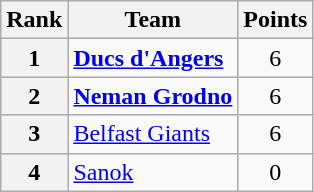<table class="wikitable" style="text-align: center;">
<tr>
<th>Rank</th>
<th>Team</th>
<th>Points</th>
</tr>
<tr>
<th>1</th>
<td style="text-align: left;"> <strong><a href='#'>Ducs d'Angers</a></strong></td>
<td>6</td>
</tr>
<tr>
<th>2</th>
<td style="text-align: left;"> <strong><a href='#'>Neman Grodno</a></strong></td>
<td>6</td>
</tr>
<tr>
<th>3</th>
<td style="text-align: left;"> <a href='#'>Belfast Giants</a></td>
<td>6</td>
</tr>
<tr>
<th>4</th>
<td style="text-align: left;"> <a href='#'>Sanok</a></td>
<td>0</td>
</tr>
</table>
